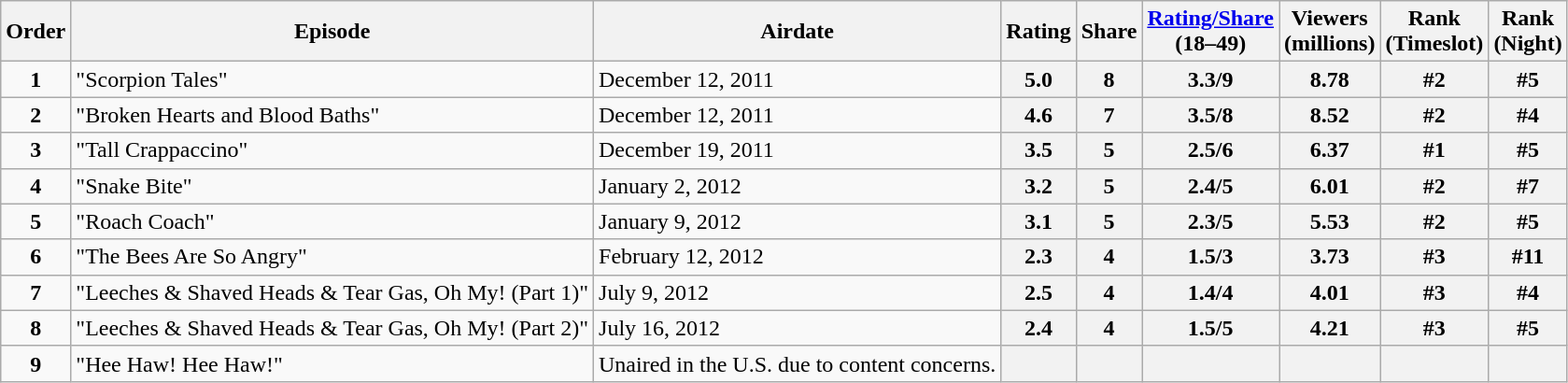<table class="wikitable sortable">
<tr>
<th>Order</th>
<th>Episode</th>
<th>Airdate</th>
<th>Rating</th>
<th>Share</th>
<th><a href='#'>Rating/Share</a><br>(18–49)</th>
<th>Viewers<br>(millions)</th>
<th>Rank<br>(Timeslot)</th>
<th>Rank<br>(Night)</th>
</tr>
<tr>
<td style="text-align:center"><strong>1</strong></td>
<td>"Scorpion Tales"</td>
<td>December 12, 2011</td>
<th>5.0</th>
<th>8</th>
<th>3.3/9</th>
<th>8.78</th>
<th>#2</th>
<th>#5</th>
</tr>
<tr>
<td style="text-align:center"><strong>2</strong></td>
<td>"Broken Hearts and Blood Baths"</td>
<td>December 12, 2011</td>
<th>4.6</th>
<th>7</th>
<th>3.5/8</th>
<th>8.52</th>
<th>#2</th>
<th>#4</th>
</tr>
<tr>
<td style="text-align:center"><strong>3</strong></td>
<td>"Tall Crappaccino"</td>
<td>December 19, 2011</td>
<th>3.5</th>
<th>5</th>
<th>2.5/6</th>
<th>6.37</th>
<th>#1</th>
<th>#5</th>
</tr>
<tr>
<td style="text-align:center"><strong>4</strong></td>
<td>"Snake Bite"</td>
<td>January 2, 2012</td>
<th>3.2</th>
<th>5</th>
<th>2.4/5</th>
<th>6.01</th>
<th>#2</th>
<th>#7</th>
</tr>
<tr>
<td style="text-align:center"><strong>5</strong></td>
<td>"Roach Coach"</td>
<td>January 9, 2012</td>
<th>3.1</th>
<th>5</th>
<th>2.3/5</th>
<th>5.53</th>
<th>#2</th>
<th>#5</th>
</tr>
<tr>
<td style="text-align:center"><strong>6</strong></td>
<td>"The Bees Are So Angry"</td>
<td>February 12, 2012</td>
<th>2.3</th>
<th>4</th>
<th>1.5/3</th>
<th>3.73</th>
<th>#3</th>
<th>#11</th>
</tr>
<tr>
<td style="text-align:center"><strong>7</strong></td>
<td>"Leeches & Shaved Heads & Tear Gas, Oh My! (Part 1)"</td>
<td>July 9, 2012</td>
<th>2.5</th>
<th>4</th>
<th>1.4/4</th>
<th>4.01</th>
<th>#3</th>
<th>#4</th>
</tr>
<tr>
<td style="text-align:center"><strong>8</strong></td>
<td>"Leeches & Shaved Heads & Tear Gas, Oh My! (Part 2)"</td>
<td>July 16, 2012</td>
<th>2.4</th>
<th>4</th>
<th>1.5/5</th>
<th>4.21</th>
<th>#3</th>
<th>#5</th>
</tr>
<tr>
<td style="text-align:center"><strong>9</strong></td>
<td>"Hee Haw! Hee Haw!"</td>
<td>Unaired in the U.S. due to content concerns.</td>
<th></th>
<th></th>
<th></th>
<th></th>
<th></th>
<th></th>
</tr>
</table>
